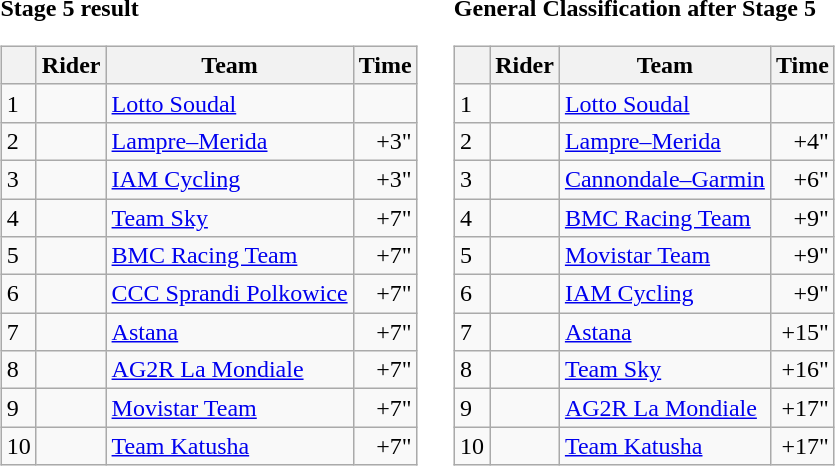<table>
<tr>
<td><strong>Stage 5 result</strong><br><table class="wikitable">
<tr>
<th></th>
<th>Rider</th>
<th>Team</th>
<th>Time</th>
</tr>
<tr>
<td>1</td>
<td></td>
<td><a href='#'>Lotto Soudal</a></td>
<td align="right"></td>
</tr>
<tr>
<td>2</td>
<td></td>
<td><a href='#'>Lampre–Merida</a></td>
<td align="right">+3"</td>
</tr>
<tr>
<td>3</td>
<td></td>
<td><a href='#'>IAM Cycling</a></td>
<td align="right">+3"</td>
</tr>
<tr>
<td>4</td>
<td></td>
<td><a href='#'>Team Sky</a></td>
<td align="right">+7"</td>
</tr>
<tr>
<td>5</td>
<td></td>
<td><a href='#'>BMC Racing Team</a></td>
<td align="right">+7"</td>
</tr>
<tr>
<td>6</td>
<td></td>
<td><a href='#'>CCC Sprandi Polkowice</a></td>
<td align="right">+7"</td>
</tr>
<tr>
<td>7</td>
<td></td>
<td><a href='#'>Astana</a></td>
<td align="right">+7"</td>
</tr>
<tr>
<td>8</td>
<td></td>
<td><a href='#'>AG2R La Mondiale</a></td>
<td align="right">+7"</td>
</tr>
<tr>
<td>9</td>
<td></td>
<td><a href='#'>Movistar Team</a></td>
<td align="right">+7"</td>
</tr>
<tr>
<td>10</td>
<td></td>
<td><a href='#'>Team Katusha</a></td>
<td align="right">+7"</td>
</tr>
</table>
</td>
<td></td>
<td><strong>General Classification after Stage 5</strong><br><table class="wikitable">
<tr>
<th></th>
<th>Rider</th>
<th>Team</th>
<th>Time</th>
</tr>
<tr>
<td>1</td>
<td></td>
<td><a href='#'>Lotto Soudal</a></td>
<td align="right"></td>
</tr>
<tr>
<td>2</td>
<td></td>
<td><a href='#'>Lampre–Merida</a></td>
<td align="right">+4"</td>
</tr>
<tr>
<td>3</td>
<td></td>
<td><a href='#'>Cannondale–Garmin</a></td>
<td align="right">+6"</td>
</tr>
<tr>
<td>4</td>
<td></td>
<td><a href='#'>BMC Racing Team</a></td>
<td align="right">+9"</td>
</tr>
<tr>
<td>5</td>
<td></td>
<td><a href='#'>Movistar Team</a></td>
<td align="right">+9"</td>
</tr>
<tr>
<td>6</td>
<td></td>
<td><a href='#'>IAM Cycling</a></td>
<td align="right">+9"</td>
</tr>
<tr>
<td>7</td>
<td></td>
<td><a href='#'>Astana</a></td>
<td align="right">+15"</td>
</tr>
<tr>
<td>8</td>
<td></td>
<td><a href='#'>Team Sky</a></td>
<td align="right">+16"</td>
</tr>
<tr>
<td>9</td>
<td></td>
<td><a href='#'>AG2R La Mondiale</a></td>
<td align="right">+17"</td>
</tr>
<tr>
<td>10</td>
<td></td>
<td><a href='#'>Team Katusha</a></td>
<td align="right">+17"</td>
</tr>
</table>
</td>
</tr>
</table>
